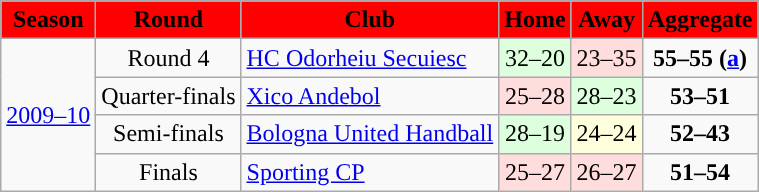<table class="wikitable">
<tr>
<th style="color:#000000; background:#FF0000">Season</th>
<th style="color:#000000; background:#FF0000">Round</th>
<th style="color:#000000; background:#FF0000">Club</th>
<th style="color:#000000; background:#FF0000">Home</th>
<th style="color:#000000; background:#FF0000">Away</th>
<th style="color:#000000; background:#FF0000">Aggregate</th>
</tr>
<tr>
<td rowspan=5><a href='#'>2009–10</a></td>
<td align=center>Round 4</td>
<td> <a href='#'>HC Odorheiu Secuiesc</a></td>
<td style="text-align:center; background:#dfd;">32–20</td>
<td style="text-align:center; background:#fdd;">23–35</td>
<td style="text-align:center;"><strong>55–55 (<a href='#'>a</a>)</strong></td>
</tr>
<tr>
<td align=center>Quarter-finals</td>
<td> <a href='#'>Xico Andebol</a></td>
<td style="text-align:center; background:#fdd;">25–28</td>
<td style="text-align:center; background:#dfd;">28–23</td>
<td style="text-align:center;"><strong>53–51</strong></td>
</tr>
<tr>
<td align=center>Semi-finals</td>
<td> <a href='#'>Bologna United Handball</a></td>
<td style="text-align:center; background:#dfd;">28–19</td>
<td style="text-align:center; background:#ffd;">24–24</td>
<td style="text-align:center;"><strong>52–43</strong></td>
</tr>
<tr>
<td align=center>Finals</td>
<td> <a href='#'>Sporting CP</a></td>
<td style="text-align:center; background:#fdd;">25–27</td>
<td style="text-align:center; background:#fdd;">26–27</td>
<td style="text-align:center;"><strong>51–54</strong></td>
</tr>
</table>
